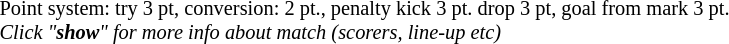<table width=100%>
<tr>
<td align=left width=60% style="font-size: 85%">Point system: try 3 pt, conversion: 2 pt., penalty kick 3 pt. drop 3 pt, goal from mark 3 pt. <br><em>Click "<strong>show</strong>" for more info about match (scorers, line-up etc)</em></td>
</tr>
</table>
